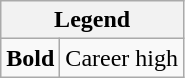<table class="wikitable mw-collapsible mw-collapsed">
<tr>
<th colspan="2">Legend</th>
</tr>
<tr>
<td><strong>Bold</strong></td>
<td>Career high</td>
</tr>
</table>
